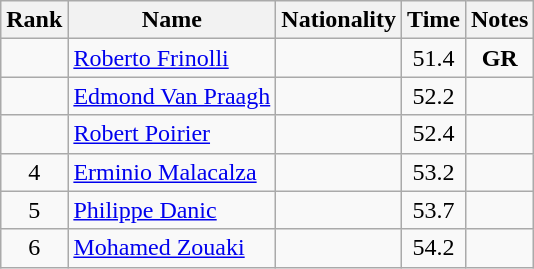<table class="wikitable sortable" style="text-align:center">
<tr>
<th>Rank</th>
<th>Name</th>
<th>Nationality</th>
<th>Time</th>
<th>Notes</th>
</tr>
<tr>
<td></td>
<td align=left><a href='#'>Roberto Frinolli</a></td>
<td align=left></td>
<td>51.4</td>
<td><strong>GR</strong></td>
</tr>
<tr>
<td></td>
<td align=left><a href='#'>Edmond Van Praagh</a></td>
<td align=left></td>
<td>52.2</td>
<td></td>
</tr>
<tr>
<td></td>
<td align=left><a href='#'>Robert Poirier</a></td>
<td align=left></td>
<td>52.4</td>
<td></td>
</tr>
<tr>
<td>4</td>
<td align=left><a href='#'>Erminio Malacalza</a></td>
<td align=left></td>
<td>53.2</td>
<td></td>
</tr>
<tr>
<td>5</td>
<td align=left><a href='#'>Philippe Danic</a></td>
<td align=left></td>
<td>53.7</td>
<td></td>
</tr>
<tr>
<td>6</td>
<td align=left><a href='#'>Mohamed Zouaki</a></td>
<td align=left></td>
<td>54.2</td>
<td></td>
</tr>
</table>
